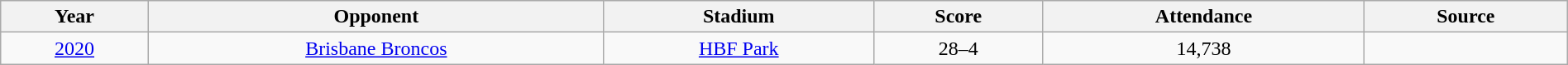<table class="wikitable" width="100%" style="text-align: center;">
<tr>
<th>Year</th>
<th>Opponent</th>
<th>Stadium</th>
<th>Score</th>
<th>Attendance</th>
<th>Source</th>
</tr>
<tr>
<td><a href='#'>2020</a></td>
<td> <a href='#'>Brisbane Broncos</a></td>
<td><a href='#'>HBF Park</a></td>
<td>28–4</td>
<td>14,738</td>
<td></td>
</tr>
</table>
